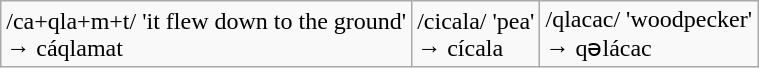<table class="wikitable">
<tr>
<td>/ca+qla+m+t/ 'it flew down to the ground'<br>→ cáqlamat</td>
<td>/cicala/ 'pea'<br>→ cícala</td>
<td>/qlacac/ 'woodpecker'<br>→ qəlácac</td>
</tr>
</table>
